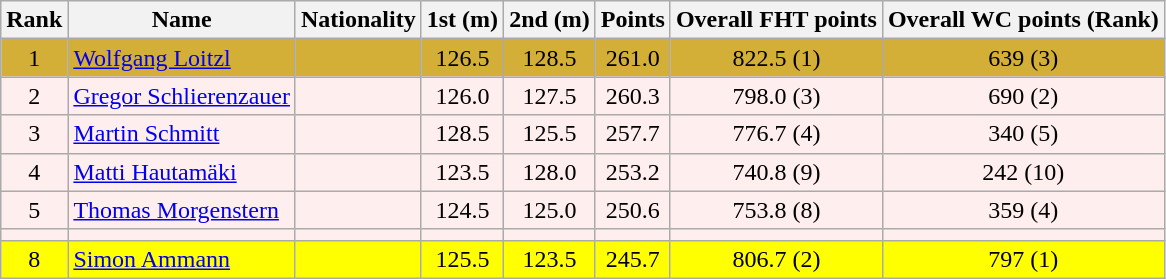<table class="wikitable">
<tr>
<th align=Center>Rank</th>
<th>Name</th>
<th>Nationality</th>
<th align=Center>1st (m)</th>
<th>2nd (m)</th>
<th>Points</th>
<th>Overall FHT points</th>
<th>Overall WC points (Rank)</th>
</tr>
<tr style="background:#D4AF37;">
<td align=center>1</td>
<td align=left><a href='#'>Wolfgang Loitzl</a></td>
<td align=left></td>
<td align=center>126.5</td>
<td align=center>128.5</td>
<td align=center>261.0</td>
<td align=center>822.5 (1)</td>
<td align=center>639 (3)</td>
</tr>
<tr style="background:#ffeeee;">
<td align=center>2</td>
<td align=left><a href='#'>Gregor Schlierenzauer</a></td>
<td align=left></td>
<td align=center>126.0</td>
<td align=center>127.5</td>
<td align=center>260.3</td>
<td align=center>798.0 (3)</td>
<td align=center>690 (2)</td>
</tr>
<tr style="background:#ffeeee;">
<td align=center>3</td>
<td align=left><a href='#'>Martin Schmitt</a></td>
<td align=left></td>
<td align=center>128.5</td>
<td align=center>125.5</td>
<td align=center>257.7</td>
<td align=center>776.7 (4)</td>
<td align=center>340 (5)</td>
</tr>
<tr style="background:#ffeeee;">
<td align=center>4</td>
<td align=left><a href='#'>Matti Hautamäki</a></td>
<td align=left></td>
<td align=center>123.5</td>
<td align=center>128.0</td>
<td align=center>253.2</td>
<td align=center>740.8 (9)</td>
<td align=center>242 (10)</td>
</tr>
<tr style="background:#ffeeee;">
<td align=center>5</td>
<td align=left><a href='#'>Thomas Morgenstern</a></td>
<td align=left></td>
<td align=center>124.5</td>
<td align=center>125.0</td>
<td align=center>250.6</td>
<td align=center>753.8 (8)</td>
<td align=center>359 (4)</td>
</tr>
<tr style="background:#ffeeee;">
<td align=center></td>
<td align=left></td>
<td align=left></td>
<td align=center></td>
<td align=center></td>
<td align=center></td>
<td align=center></td>
<td align=center></td>
</tr>
<tr style="background:#ffff00;">
<td align=center>8</td>
<td align=left><a href='#'>Simon Ammann</a></td>
<td align=left></td>
<td align=center>125.5</td>
<td align=center>123.5</td>
<td align=center>245.7</td>
<td align=center>806.7 (2)</td>
<td align=center>797 (1)</td>
</tr>
</table>
